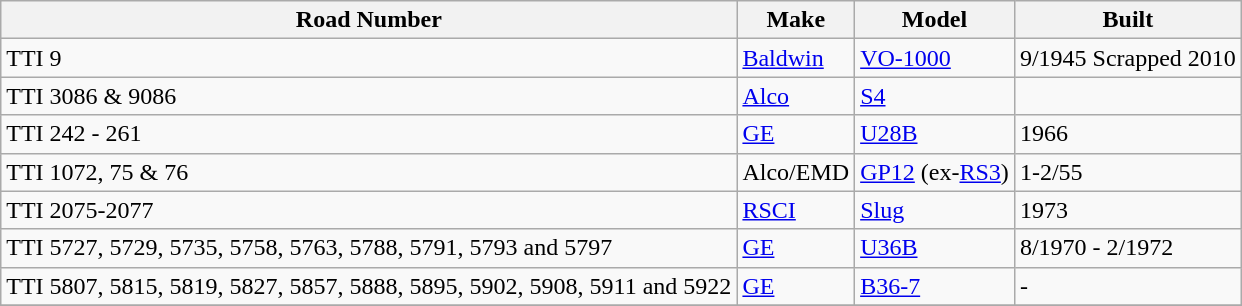<table class="wikitable sortable">
<tr>
<th>Road Number</th>
<th>Make</th>
<th>Model</th>
<th>Built</th>
</tr>
<tr>
<td>TTI 9</td>
<td><a href='#'>Baldwin</a></td>
<td><a href='#'>VO-1000</a></td>
<td>9/1945 Scrapped 2010</td>
</tr>
<tr>
<td>TTI 3086 & 9086</td>
<td><a href='#'>Alco</a></td>
<td><a href='#'>S4</a></td>
<td></td>
</tr>
<tr>
<td>TTI 242 - 261</td>
<td><a href='#'>GE</a></td>
<td><a href='#'>U28B</a></td>
<td>1966</td>
</tr>
<tr>
<td>TTI 1072, 75 & 76</td>
<td>Alco/EMD</td>
<td><a href='#'>GP12</a> (ex-<a href='#'>RS3</a>)</td>
<td>1-2/55</td>
</tr>
<tr>
<td>TTI 2075-2077</td>
<td><a href='#'>RSCI</a></td>
<td><a href='#'>Slug</a></td>
<td>1973</td>
</tr>
<tr>
<td>TTI 5727, 5729, 5735, 5758, 5763, 5788, 5791, 5793 and 5797</td>
<td><a href='#'>GE</a></td>
<td><a href='#'>U36B</a></td>
<td>8/1970 - 2/1972</td>
</tr>
<tr>
<td>TTI 5807, 5815, 5819, 5827, 5857, 5888, 5895, 5902, 5908, 5911 and 5922</td>
<td><a href='#'>GE</a></td>
<td><a href='#'>B36-7</a></td>
<td>-</td>
</tr>
<tr>
</tr>
</table>
